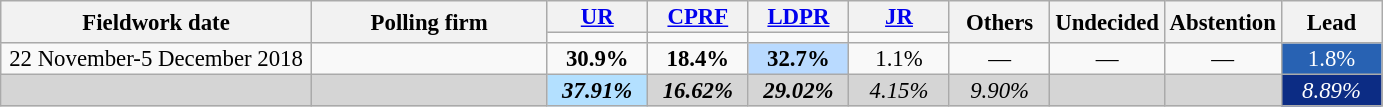<table class=wikitable style="font-size:95%; line-height:14px; text-align:center">
<tr>
<th style=width:200px; rowspan=2>Fieldwork date</th>
<th style=width:150px; rowspan=2>Polling firm</th>
<th style="width:60px;"><a href='#'>UR</a></th>
<th style="width:60px;"><a href='#'>CPRF</a></th>
<th style="width:60px;"><a href='#'>LDPR</a></th>
<th style="width:60px;"><a href='#'>JR</a></th>
<th style="width:60px;" rowspan=2>Others</th>
<th style="width:60px;" rowspan=2>Undecided</th>
<th style="width:60px;" rowspan=2>Abstention</th>
<th style="width:60px;" rowspan="2">Lead</th>
</tr>
<tr>
<td bgcolor=></td>
<td bgcolor=></td>
<td bgcolor=></td>
<td bgcolor=></td>
</tr>
<tr>
<td>22 November-5 December 2018</td>
<td> </td>
<td><strong>30.9%</strong></td>
<td><strong>18.4%</strong></td>
<td style="background:#B9DAFF"><strong>32.7%</strong></td>
<td>1.1%</td>
<td>—</td>
<td>—</td>
<td>—</td>
<td style="background:#2862B3; color:white;">1.8%</td>
</tr>
<tr>
<td style="background:#D5D5D5"></td>
<td style="background:#D5D5D5"></td>
<td style="background:#B3E0FF"><strong><em>37.91%</em></strong></td>
<td style="background:#D5D5D5"><strong><em>16.62%</em></strong></td>
<td style="background:#D5D5D5"><strong><em>29.02%</em></strong></td>
<td style="background:#D5D5D5"><em>4.15%</em></td>
<td style="background:#D5D5D5"><em>9.90%</em></td>
<td style="background:#D5D5D5"></td>
<td style="background:#D5D5D5"></td>
<td style="background:#0C2C84; color:white;"><em>8.89%</em></td>
</tr>
</table>
